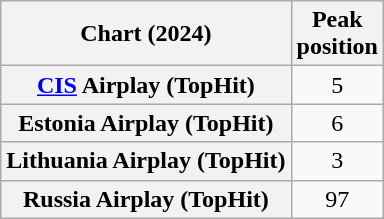<table class="wikitable plainrowheaders" style="text-align:center">
<tr>
<th scope="col">Chart (2024)</th>
<th scope="col">Peak<br>position</th>
</tr>
<tr>
<th scope="row"><a href='#'>CIS</a> Airplay (TopHit)</th>
<td>5</td>
</tr>
<tr>
<th scope="row">Estonia Airplay (TopHit)</th>
<td>6</td>
</tr>
<tr>
<th scope="row">Lithuania Airplay (TopHit)</th>
<td>3</td>
</tr>
<tr>
<th scope="row">Russia Airplay (TopHit)</th>
<td>97</td>
</tr>
</table>
